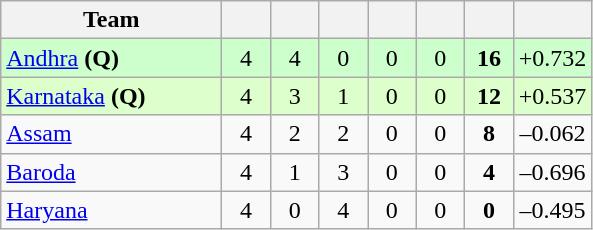<table class="wikitable" style="text-align:center">
<tr>
<th style="width:140px;">Team</th>
<th style="width:25px;"></th>
<th style="width:25px;"></th>
<th style="width:25px;"></th>
<th style="width:25px;"></th>
<th style="width:25px;"></th>
<th style="width:25px;"></th>
<th style="width:40px;"></th>
</tr>
<tr style="background:#cfc;">
<td style="text-align:left"><a href='#'>Andhra</a> <strong>(Q)</strong></td>
<td>4</td>
<td>4</td>
<td>0</td>
<td>0</td>
<td>0</td>
<td><strong>16</strong></td>
<td>+0.732</td>
</tr>
<tr style="background:#dfc;">
<td style="text-align:left"><a href='#'>Karnataka</a> <strong>(Q)</strong></td>
<td>4</td>
<td>3</td>
<td>1</td>
<td>0</td>
<td>0</td>
<td><strong>12</strong></td>
<td>+0.537</td>
</tr>
<tr>
<td style="text-align:left"><a href='#'>Assam</a></td>
<td>4</td>
<td>2</td>
<td>2</td>
<td>0</td>
<td>0</td>
<td><strong>8</strong></td>
<td>–0.062</td>
</tr>
<tr>
<td style="text-align:left"><a href='#'>Baroda</a></td>
<td>4</td>
<td>1</td>
<td>3</td>
<td>0</td>
<td>0</td>
<td><strong>4</strong></td>
<td>–0.696</td>
</tr>
<tr>
<td style="text-align:left"><a href='#'>Haryana</a></td>
<td>4</td>
<td>0</td>
<td>4</td>
<td>0</td>
<td>0</td>
<td><strong>0</strong></td>
<td>–0.495</td>
</tr>
</table>
